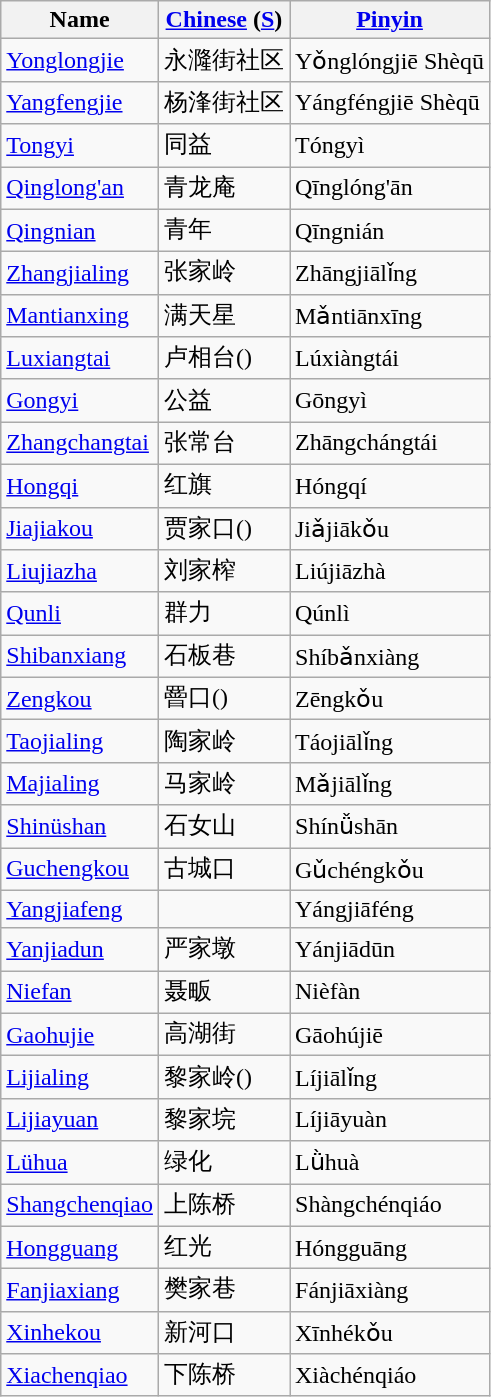<table class="wikitable">
<tr>
<th>Name</th>
<th><a href='#'>Chinese</a> (<a href='#'>S</a>)</th>
<th><a href='#'>Pinyin</a></th>
</tr>
<tr>
<td><a href='#'>Yonglongjie</a></td>
<td>永漋街社区</td>
<td>Yǒnglóngjiē Shèqū</td>
</tr>
<tr>
<td><a href='#'>Yangfengjie</a></td>
<td>杨浲街社区</td>
<td>Yángféngjiē Shèqū</td>
</tr>
<tr>
<td><a href='#'>Tongyi</a></td>
<td>同益</td>
<td>Tóngyì</td>
</tr>
<tr>
<td><a href='#'>Qinglong'an</a></td>
<td>青龙庵</td>
<td>Qīnglóng'ān</td>
</tr>
<tr>
<td><a href='#'>Qingnian</a></td>
<td>青年</td>
<td>Qīngnián</td>
</tr>
<tr>
<td><a href='#'>Zhangjialing</a></td>
<td>张家岭</td>
<td>Zhāngjiālǐng</td>
</tr>
<tr>
<td><a href='#'>Mantianxing</a></td>
<td>满天星</td>
<td>Mǎntiānxīng</td>
</tr>
<tr>
<td><a href='#'>Luxiangtai</a></td>
<td>卢相台()</td>
<td>Lúxiàngtái</td>
</tr>
<tr>
<td><a href='#'>Gongyi</a></td>
<td>公益</td>
<td>Gōngyì</td>
</tr>
<tr>
<td><a href='#'>Zhangchangtai</a></td>
<td>张常台</td>
<td>Zhāngchángtái</td>
</tr>
<tr>
<td><a href='#'>Hongqi</a></td>
<td>红旗</td>
<td>Hóngqí</td>
</tr>
<tr>
<td><a href='#'>Jiajiakou</a></td>
<td>贾家口()</td>
<td>Jiǎjiākǒu</td>
</tr>
<tr>
<td><a href='#'>Liujiazha</a></td>
<td>刘家榨</td>
<td>Liújiāzhà</td>
</tr>
<tr>
<td><a href='#'>Qunli</a></td>
<td>群力</td>
<td>Qúnlì</td>
</tr>
<tr>
<td><a href='#'>Shibanxiang</a></td>
<td>石板巷</td>
<td>Shíbǎnxiàng</td>
</tr>
<tr>
<td><a href='#'>Zengkou</a></td>
<td>罾口()</td>
<td>Zēngkǒu</td>
</tr>
<tr>
<td><a href='#'>Taojialing</a></td>
<td>陶家岭</td>
<td>Táojiālǐng</td>
</tr>
<tr>
<td><a href='#'>Majialing</a></td>
<td>马家岭</td>
<td>Mǎjiālǐng</td>
</tr>
<tr>
<td><a href='#'>Shinüshan</a></td>
<td>石女山</td>
<td>Shínǚshān</td>
</tr>
<tr>
<td><a href='#'>Guchengkou</a></td>
<td>古城口</td>
<td>Gǔchéngkǒu</td>
</tr>
<tr>
<td><a href='#'>Yangjiafeng</a></td>
<td></td>
<td>Yángjiāféng</td>
</tr>
<tr>
<td><a href='#'>Yanjiadun</a></td>
<td>严家墩</td>
<td>Yánjiādūn</td>
</tr>
<tr>
<td><a href='#'>Niefan</a></td>
<td>聂畈</td>
<td>Nièfàn</td>
</tr>
<tr>
<td><a href='#'>Gaohujie</a></td>
<td>高湖街</td>
<td>Gāohújiē</td>
</tr>
<tr>
<td><a href='#'>Lijialing</a></td>
<td>黎家岭()</td>
<td>Líjiālǐng</td>
</tr>
<tr>
<td><a href='#'>Lijiayuan</a></td>
<td>黎家垸</td>
<td>Líjiāyuàn</td>
</tr>
<tr>
<td><a href='#'>Lühua</a></td>
<td>绿化</td>
<td>Lǜhuà</td>
</tr>
<tr>
<td><a href='#'>Shangchenqiao</a></td>
<td>上陈桥</td>
<td>Shàngchénqiáo</td>
</tr>
<tr>
<td><a href='#'>Hongguang</a></td>
<td>红光</td>
<td>Hóngguāng</td>
</tr>
<tr>
<td><a href='#'>Fanjiaxiang</a></td>
<td>樊家巷</td>
<td>Fánjiāxiàng</td>
</tr>
<tr>
<td><a href='#'>Xinhekou</a></td>
<td>新河口</td>
<td>Xīnhékǒu</td>
</tr>
<tr>
<td><a href='#'>Xiachenqiao</a></td>
<td>下陈桥</td>
<td>Xiàchénqiáo</td>
</tr>
</table>
